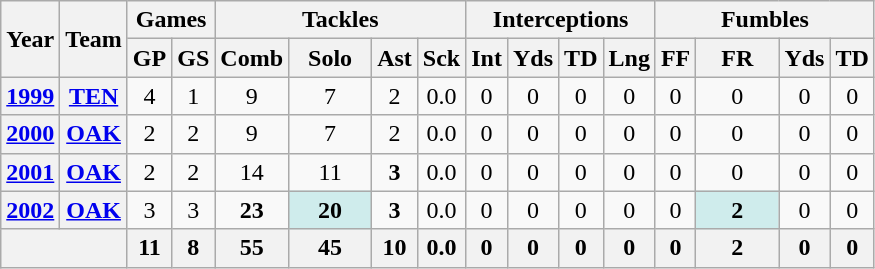<table class="wikitable" style="text-align:center">
<tr>
<th rowspan="2">Year</th>
<th rowspan="2">Team</th>
<th colspan="2">Games</th>
<th colspan="4">Tackles</th>
<th colspan="4">Interceptions</th>
<th colspan="4">Fumbles</th>
</tr>
<tr>
<th>GP</th>
<th>GS</th>
<th>Comb</th>
<th>Solo</th>
<th>Ast</th>
<th>Sck</th>
<th>Int</th>
<th>Yds</th>
<th>TD</th>
<th>Lng</th>
<th>FF</th>
<th>FR</th>
<th>Yds</th>
<th>TD</th>
</tr>
<tr>
<th><a href='#'>1999</a></th>
<th><a href='#'>TEN</a></th>
<td>4</td>
<td>1</td>
<td>9</td>
<td>7</td>
<td>2</td>
<td>0.0</td>
<td>0</td>
<td>0</td>
<td>0</td>
<td>0</td>
<td>0</td>
<td>0</td>
<td>0</td>
<td>0</td>
</tr>
<tr>
<th><a href='#'>2000</a></th>
<th><a href='#'>OAK</a></th>
<td>2</td>
<td>2</td>
<td>9</td>
<td>7</td>
<td>2</td>
<td>0.0</td>
<td>0</td>
<td>0</td>
<td>0</td>
<td>0</td>
<td>0</td>
<td>0</td>
<td>0</td>
<td>0</td>
</tr>
<tr>
<th><a href='#'>2001</a></th>
<th><a href='#'>OAK</a></th>
<td>2</td>
<td>2</td>
<td>14</td>
<td>11</td>
<td><strong>3</strong></td>
<td>0.0</td>
<td>0</td>
<td>0</td>
<td>0</td>
<td>0</td>
<td>0</td>
<td>0</td>
<td>0</td>
<td>0</td>
</tr>
<tr>
<th><a href='#'>2002</a></th>
<th><a href='#'>OAK</a></th>
<td>3</td>
<td>3</td>
<td><strong>23</strong></td>
<td style="background:#cfecec; width:3em;"><strong>20</strong></td>
<td><strong>3</strong></td>
<td>0.0</td>
<td>0</td>
<td>0</td>
<td>0</td>
<td>0</td>
<td>0</td>
<td style="background:#cfecec; width:3em;"><strong>2</strong></td>
<td>0</td>
<td>0</td>
</tr>
<tr>
<th colspan="2"></th>
<th>11</th>
<th>8</th>
<th>55</th>
<th>45</th>
<th>10</th>
<th>0.0</th>
<th>0</th>
<th>0</th>
<th>0</th>
<th>0</th>
<th>0</th>
<th>2</th>
<th>0</th>
<th>0</th>
</tr>
</table>
